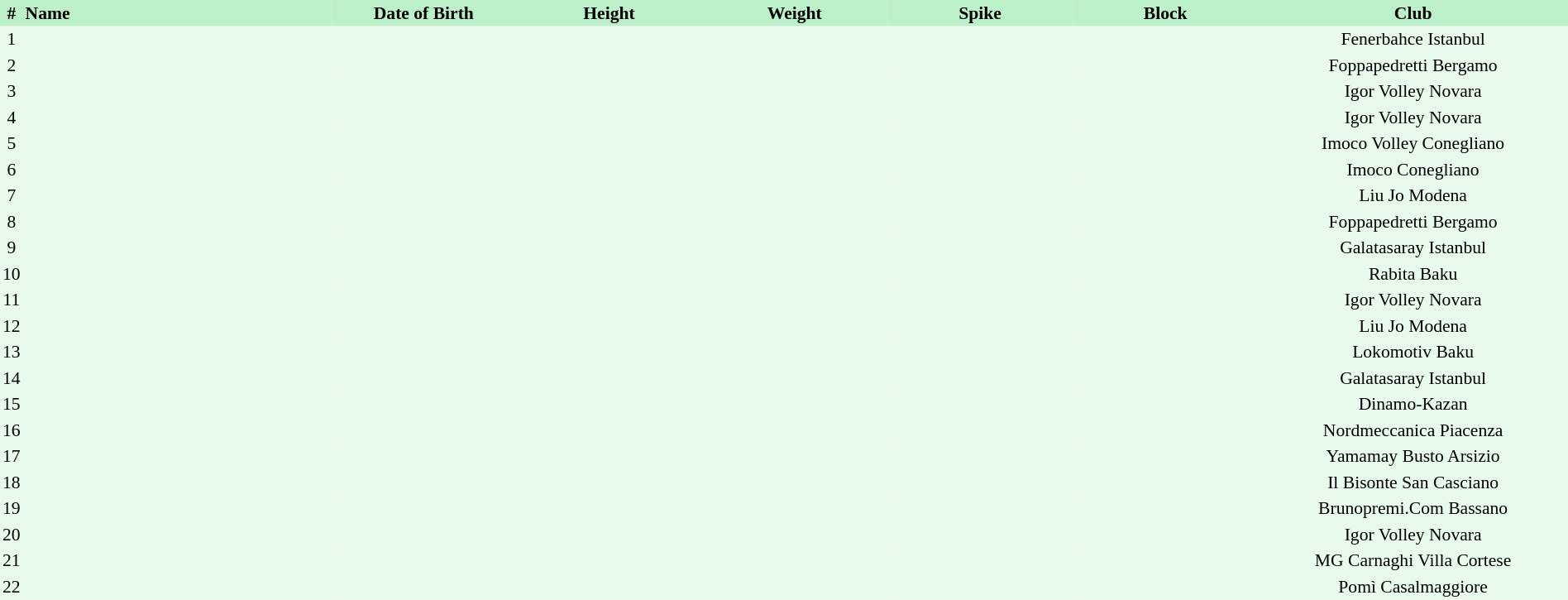<table border=0 cellpadding=2 cellspacing=0  |- bgcolor=#FFECCE style="text-align:center; font-size:90%; width:100%">
<tr bgcolor=#BBF0C9>
<th>#</th>
<th align=left width=20%>Name</th>
<th width=12%>Date of Birth</th>
<th width=12%>Height</th>
<th width=12%>Weight</th>
<th width=12%>Spike</th>
<th width=12%>Block</th>
<th width=20%>Club</th>
</tr>
<tr bgcolor=#E7FAEC>
<td>1</td>
<td align=left></td>
<td align=right></td>
<td></td>
<td></td>
<td></td>
<td></td>
<td>Fenerbahce Istanbul</td>
</tr>
<tr bgcolor=#E7FAEC>
<td>2</td>
<td align=left></td>
<td align=right></td>
<td></td>
<td></td>
<td></td>
<td></td>
<td>Foppapedretti Bergamo</td>
</tr>
<tr bgcolor=#E7FAEC>
<td>3</td>
<td align=left></td>
<td align=right></td>
<td></td>
<td></td>
<td></td>
<td></td>
<td>Igor Volley Novara</td>
</tr>
<tr bgcolor=#E7FAEC>
<td>4</td>
<td align=left></td>
<td align=right></td>
<td></td>
<td></td>
<td></td>
<td></td>
<td>Igor Volley Novara</td>
</tr>
<tr bgcolor=#E7FAEC>
<td>5</td>
<td align=left></td>
<td align=right></td>
<td></td>
<td></td>
<td></td>
<td></td>
<td>Imoco Volley Conegliano</td>
</tr>
<tr bgcolor=#E7FAEC>
<td>6</td>
<td align=left></td>
<td align=right></td>
<td></td>
<td></td>
<td></td>
<td></td>
<td>Imoco Conegliano</td>
</tr>
<tr bgcolor=#E7FAEC>
<td>7</td>
<td align=left></td>
<td align=right></td>
<td></td>
<td></td>
<td></td>
<td></td>
<td>Liu Jo Modena</td>
</tr>
<tr bgcolor=#E7FAEC>
<td>8</td>
<td align=left></td>
<td align=right></td>
<td></td>
<td></td>
<td></td>
<td></td>
<td>Foppapedretti Bergamo</td>
</tr>
<tr bgcolor=#E7FAEC>
<td>9</td>
<td align=left></td>
<td align=right></td>
<td></td>
<td></td>
<td></td>
<td></td>
<td>Galatasaray Istanbul</td>
</tr>
<tr bgcolor=#E7FAEC>
<td>10</td>
<td align=left></td>
<td align=right></td>
<td></td>
<td></td>
<td></td>
<td></td>
<td>Rabita Baku</td>
</tr>
<tr bgcolor=#E7FAEC>
<td>11</td>
<td align=left></td>
<td align=right></td>
<td></td>
<td></td>
<td></td>
<td></td>
<td>Igor Volley Novara</td>
</tr>
<tr bgcolor=#E7FAEC>
<td>12</td>
<td align=left></td>
<td align=right></td>
<td></td>
<td></td>
<td></td>
<td></td>
<td>Liu Jo Modena</td>
</tr>
<tr bgcolor=#E7FAEC>
<td>13</td>
<td align=left></td>
<td align=right></td>
<td></td>
<td></td>
<td></td>
<td></td>
<td>Lokomotiv Baku</td>
</tr>
<tr bgcolor=#E7FAEC>
<td>14</td>
<td align=left></td>
<td align=right></td>
<td></td>
<td></td>
<td></td>
<td></td>
<td>Galatasaray Istanbul</td>
</tr>
<tr bgcolor=#E7FAEC>
<td>15</td>
<td align=left></td>
<td align=right></td>
<td></td>
<td></td>
<td></td>
<td></td>
<td>Dinamo-Kazan</td>
</tr>
<tr bgcolor=#E7FAEC>
<td>16</td>
<td align=left></td>
<td align=right></td>
<td></td>
<td></td>
<td></td>
<td></td>
<td>Nordmeccanica Piacenza</td>
</tr>
<tr bgcolor=#E7FAEC>
<td>17</td>
<td align=left></td>
<td align=right></td>
<td></td>
<td></td>
<td></td>
<td></td>
<td>Yamamay Busto Arsizio</td>
</tr>
<tr bgcolor=#E7FAEC>
<td>18</td>
<td align=left></td>
<td align=right></td>
<td></td>
<td></td>
<td></td>
<td></td>
<td>Il Bisonte San Casciano</td>
</tr>
<tr bgcolor=#E7FAEC>
<td>19</td>
<td align=left></td>
<td align=right></td>
<td></td>
<td></td>
<td></td>
<td></td>
<td>Brunopremi.Com Bassano</td>
</tr>
<tr bgcolor=#E7FAEC>
<td>20</td>
<td align=left></td>
<td align=right></td>
<td></td>
<td></td>
<td></td>
<td></td>
<td>Igor Volley Novara</td>
</tr>
<tr bgcolor=#E7FAEC>
<td>21</td>
<td align=left></td>
<td align=right></td>
<td></td>
<td></td>
<td></td>
<td></td>
<td>MG Carnaghi Villa Cortese</td>
</tr>
<tr bgcolor=#E7FAEC>
<td>22</td>
<td align=left></td>
<td align=right></td>
<td></td>
<td></td>
<td></td>
<td></td>
<td>Pomì Casalmaggiore</td>
</tr>
</table>
